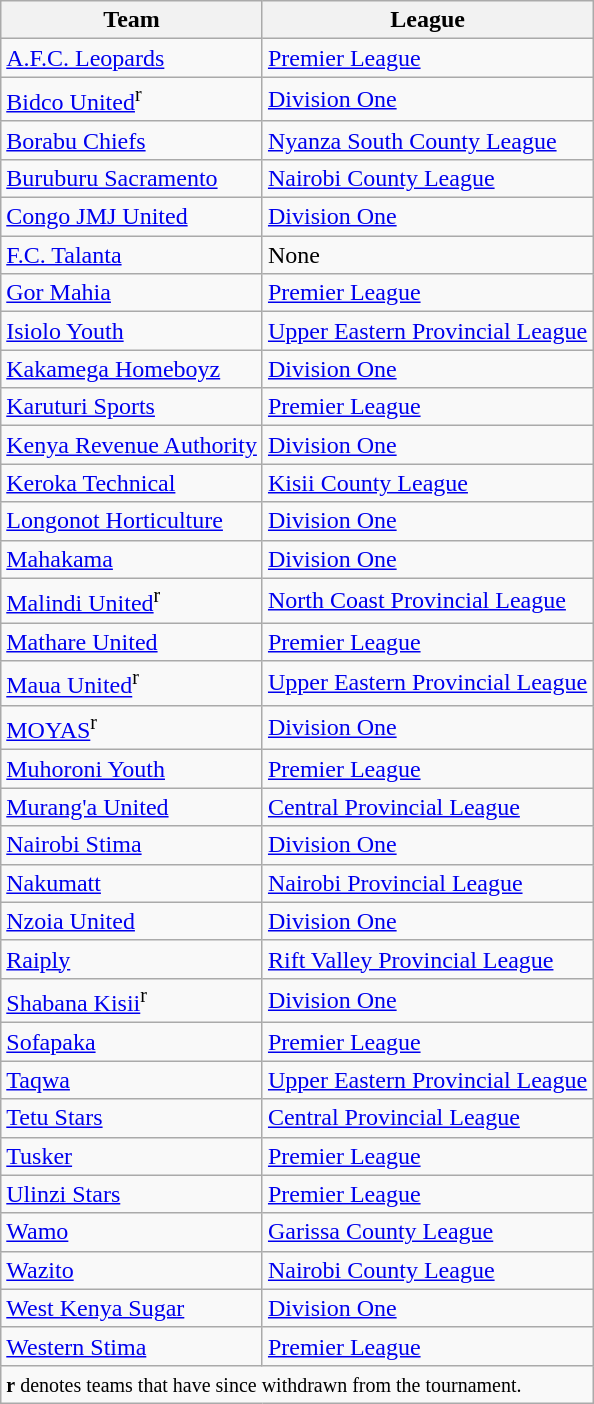<table class="wikitable sortable">
<tr>
<th>Team</th>
<th>League</th>
</tr>
<tr>
<td><a href='#'>A.F.C. Leopards</a></td>
<td><a href='#'>Premier League</a></td>
</tr>
<tr>
<td><a href='#'>Bidco United</a><sup>r</sup></td>
<td><a href='#'>Division One</a></td>
</tr>
<tr>
<td><a href='#'>Borabu Chiefs</a></td>
<td><a href='#'>Nyanza South County League</a></td>
</tr>
<tr>
<td><a href='#'>Buruburu Sacramento</a></td>
<td><a href='#'>Nairobi County League</a></td>
</tr>
<tr>
<td><a href='#'>Congo JMJ United</a></td>
<td><a href='#'>Division One</a></td>
</tr>
<tr>
<td><a href='#'>F.C. Talanta</a></td>
<td>None</td>
</tr>
<tr>
<td><a href='#'>Gor Mahia</a></td>
<td><a href='#'>Premier League</a></td>
</tr>
<tr>
<td><a href='#'>Isiolo Youth</a></td>
<td><a href='#'>Upper Eastern Provincial League</a></td>
</tr>
<tr>
<td><a href='#'>Kakamega Homeboyz</a></td>
<td><a href='#'>Division One</a></td>
</tr>
<tr>
<td><a href='#'>Karuturi Sports</a></td>
<td><a href='#'>Premier League</a></td>
</tr>
<tr>
<td><a href='#'>Kenya Revenue Authority</a></td>
<td><a href='#'>Division One</a></td>
</tr>
<tr>
<td><a href='#'>Keroka Technical</a></td>
<td><a href='#'>Kisii County League</a></td>
</tr>
<tr>
<td><a href='#'>Longonot Horticulture</a></td>
<td><a href='#'>Division One</a></td>
</tr>
<tr>
<td><a href='#'>Mahakama</a></td>
<td><a href='#'>Division One</a></td>
</tr>
<tr>
<td><a href='#'>Malindi United</a><sup>r</sup></td>
<td><a href='#'>North Coast Provincial League</a></td>
</tr>
<tr>
<td><a href='#'>Mathare United</a></td>
<td><a href='#'>Premier League</a></td>
</tr>
<tr>
<td><a href='#'>Maua United</a><sup>r</sup></td>
<td><a href='#'>Upper Eastern Provincial League</a></td>
</tr>
<tr>
<td><a href='#'>MOYAS</a><sup>r</sup></td>
<td><a href='#'>Division One</a></td>
</tr>
<tr>
<td><a href='#'>Muhoroni Youth</a></td>
<td><a href='#'>Premier League</a></td>
</tr>
<tr>
<td><a href='#'>Murang'a United</a></td>
<td><a href='#'>Central Provincial League</a></td>
</tr>
<tr>
<td><a href='#'>Nairobi Stima</a></td>
<td><a href='#'>Division One</a></td>
</tr>
<tr>
<td><a href='#'>Nakumatt</a></td>
<td><a href='#'>Nairobi Provincial League</a></td>
</tr>
<tr>
<td><a href='#'>Nzoia United</a></td>
<td><a href='#'>Division One</a></td>
</tr>
<tr>
<td><a href='#'>Raiply</a></td>
<td><a href='#'>Rift Valley Provincial League</a></td>
</tr>
<tr>
<td><a href='#'>Shabana Kisii</a><sup>r</sup></td>
<td><a href='#'>Division One</a></td>
</tr>
<tr>
<td><a href='#'>Sofapaka</a></td>
<td><a href='#'>Premier League</a></td>
</tr>
<tr>
<td><a href='#'>Taqwa</a></td>
<td><a href='#'>Upper Eastern Provincial League</a></td>
</tr>
<tr>
<td><a href='#'>Tetu Stars</a></td>
<td><a href='#'>Central Provincial League</a></td>
</tr>
<tr>
<td><a href='#'>Tusker</a></td>
<td><a href='#'>Premier League</a></td>
</tr>
<tr>
<td><a href='#'>Ulinzi Stars</a></td>
<td><a href='#'>Premier League</a></td>
</tr>
<tr>
<td><a href='#'>Wamo</a></td>
<td><a href='#'>Garissa County League</a></td>
</tr>
<tr>
<td><a href='#'>Wazito</a></td>
<td><a href='#'>Nairobi County League</a></td>
</tr>
<tr>
<td><a href='#'>West Kenya Sugar</a></td>
<td><a href='#'>Division One</a></td>
</tr>
<tr>
<td><a href='#'>Western Stima</a></td>
<td><a href='#'>Premier League</a></td>
</tr>
<tr>
<td colspan="2"><small><strong>r</strong> denotes teams that have since withdrawn from the tournament.</small></td>
</tr>
</table>
